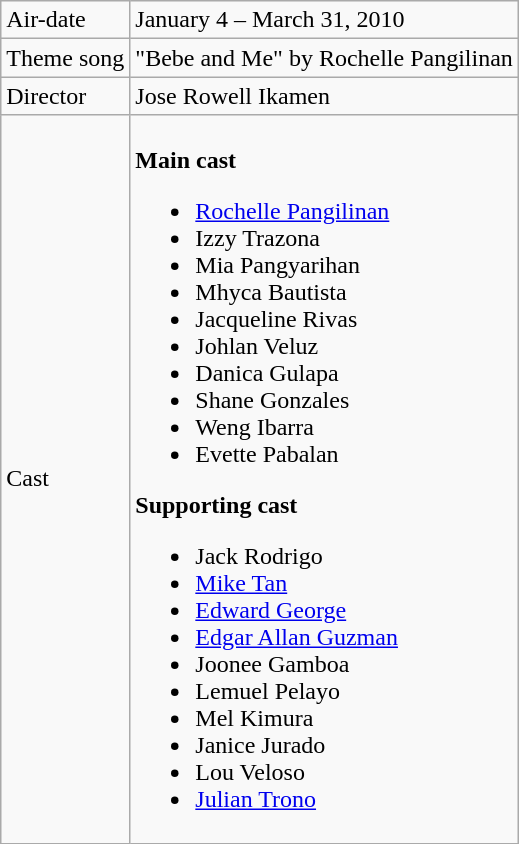<table class="wikitable">
<tr>
<td>Air-date</td>
<td>January 4 – March 31, 2010</td>
</tr>
<tr>
<td>Theme song</td>
<td>"Bebe and Me" by Rochelle Pangilinan</td>
</tr>
<tr>
<td>Director</td>
<td>Jose Rowell Ikamen</td>
</tr>
<tr>
<td>Cast</td>
<td><br><strong>Main cast</strong><ul><li><a href='#'>Rochelle Pangilinan</a></li><li>Izzy Trazona</li><li>Mia Pangyarihan</li><li>Mhyca Bautista</li><li>Jacqueline Rivas</li><li>Johlan Veluz</li><li>Danica Gulapa</li><li>Shane Gonzales</li><li>Weng Ibarra</li><li>Evette Pabalan</li></ul><strong>Supporting cast</strong><ul><li>Jack Rodrigo</li><li><a href='#'>Mike Tan</a></li><li><a href='#'>Edward George</a></li><li><a href='#'>Edgar Allan Guzman</a></li><li>Joonee Gamboa</li><li>Lemuel Pelayo</li><li>Mel Kimura</li><li>Janice Jurado</li><li>Lou Veloso</li><li><a href='#'>Julian Trono</a></li></ul></td>
</tr>
</table>
